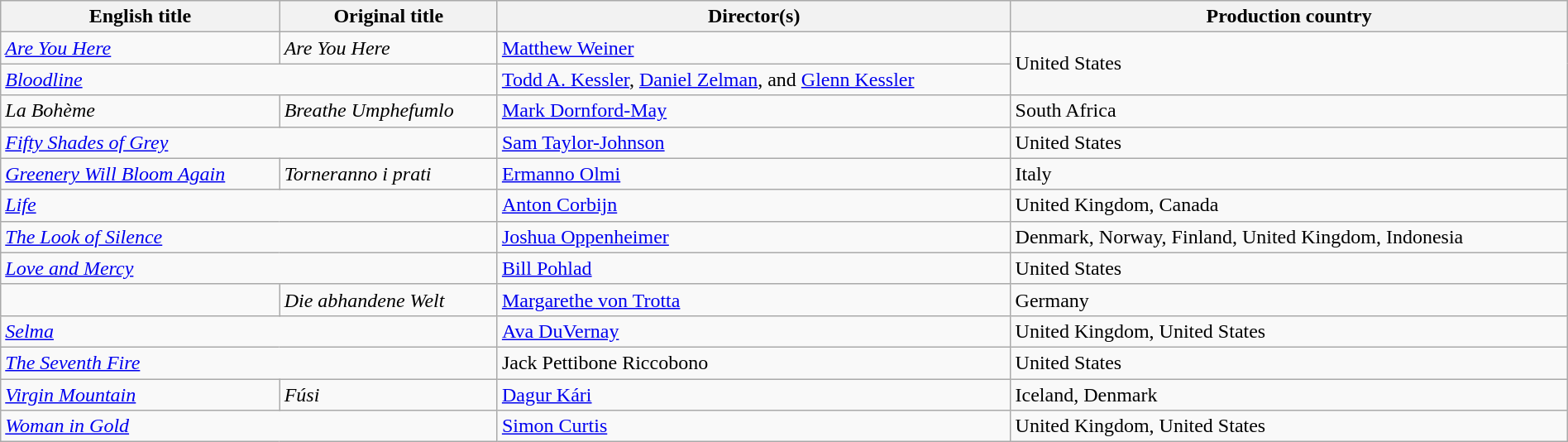<table class="wikitable" width="100%" cellpadding="5">
<tr>
<th scope="col">English title</th>
<th scope="col">Original title</th>
<th scope="col">Director(s)</th>
<th scope="col">Production country</th>
</tr>
<tr>
<td><em><a href='#'>Are You Here</a></em></td>
<td><em>Are You Here</em></td>
<td><a href='#'>Matthew Weiner</a></td>
<td rowspan="2">United States</td>
</tr>
<tr>
<td colspan="2"><em><a href='#'>Bloodline</a></em></td>
<td><a href='#'>Todd A. Kessler</a>, <a href='#'>Daniel Zelman</a>, and <a href='#'>Glenn Kessler</a></td>
</tr>
<tr>
<td><em>La Bohème</em></td>
<td><em>Breathe Umphefumlo</em></td>
<td><a href='#'>Mark Dornford-May</a></td>
<td>South Africa</td>
</tr>
<tr>
<td colspan="2"><em><a href='#'>Fifty Shades of Grey</a></em></td>
<td><a href='#'>Sam Taylor-Johnson</a></td>
<td>United States</td>
</tr>
<tr>
<td><em><a href='#'>Greenery Will Bloom Again</a></em></td>
<td><em>Torneranno i prati</em></td>
<td><a href='#'>Ermanno Olmi</a></td>
<td>Italy</td>
</tr>
<tr>
<td colspan="2"><em><a href='#'>Life</a></em></td>
<td><a href='#'>Anton Corbijn</a></td>
<td>United Kingdom, Canada</td>
</tr>
<tr>
<td colspan="2"><em><a href='#'>The Look of Silence</a></em></td>
<td><a href='#'>Joshua Oppenheimer</a></td>
<td>Denmark, Norway, Finland, United Kingdom, Indonesia</td>
</tr>
<tr>
<td colspan="2"><em><a href='#'>Love and Mercy</a></em></td>
<td><a href='#'>Bill Pohlad</a></td>
<td>United States</td>
</tr>
<tr>
<td><em></em></td>
<td><em>Die abhandene Welt </em></td>
<td><a href='#'>Margarethe von Trotta</a></td>
<td>Germany</td>
</tr>
<tr>
<td colspan="2"><em><a href='#'>Selma</a></em></td>
<td><a href='#'>Ava DuVernay</a></td>
<td>United Kingdom, United States</td>
</tr>
<tr>
<td colspan="2"><em><a href='#'>The Seventh Fire</a></em></td>
<td>Jack Pettibone Riccobono</td>
<td>United States</td>
</tr>
<tr>
<td><em><a href='#'>Virgin Mountain</a></em></td>
<td><em>Fúsi</em></td>
<td><a href='#'>Dagur Kári</a></td>
<td>Iceland, Denmark</td>
</tr>
<tr>
<td colspan="2"><em><a href='#'>Woman in Gold</a></em></td>
<td><a href='#'>Simon Curtis</a></td>
<td>United Kingdom, United States</td>
</tr>
</table>
